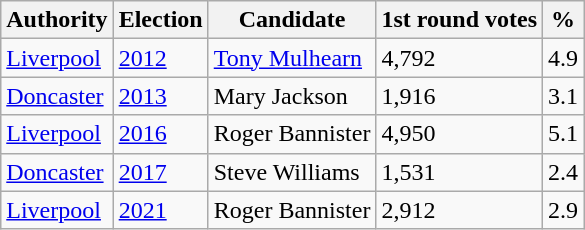<table class="wikitable">
<tr>
<th>Authority</th>
<th>Election</th>
<th>Candidate</th>
<th>1st round votes</th>
<th>%</th>
</tr>
<tr>
<td><a href='#'>Liverpool</a></td>
<td><a href='#'>2012</a></td>
<td><a href='#'>Tony Mulhearn</a></td>
<td>4,792</td>
<td>4.9</td>
</tr>
<tr>
<td><a href='#'>Doncaster</a></td>
<td><a href='#'>2013</a></td>
<td>Mary Jackson</td>
<td>1,916</td>
<td>3.1</td>
</tr>
<tr>
<td><a href='#'>Liverpool</a></td>
<td><a href='#'>2016</a></td>
<td>Roger Bannister</td>
<td>4,950</td>
<td>5.1</td>
</tr>
<tr>
<td><a href='#'>Doncaster</a></td>
<td><a href='#'>2017</a></td>
<td>Steve Williams</td>
<td>1,531</td>
<td>2.4</td>
</tr>
<tr>
<td><a href='#'>Liverpool</a></td>
<td><a href='#'>2021</a></td>
<td>Roger Bannister</td>
<td>2,912</td>
<td>2.9</td>
</tr>
</table>
